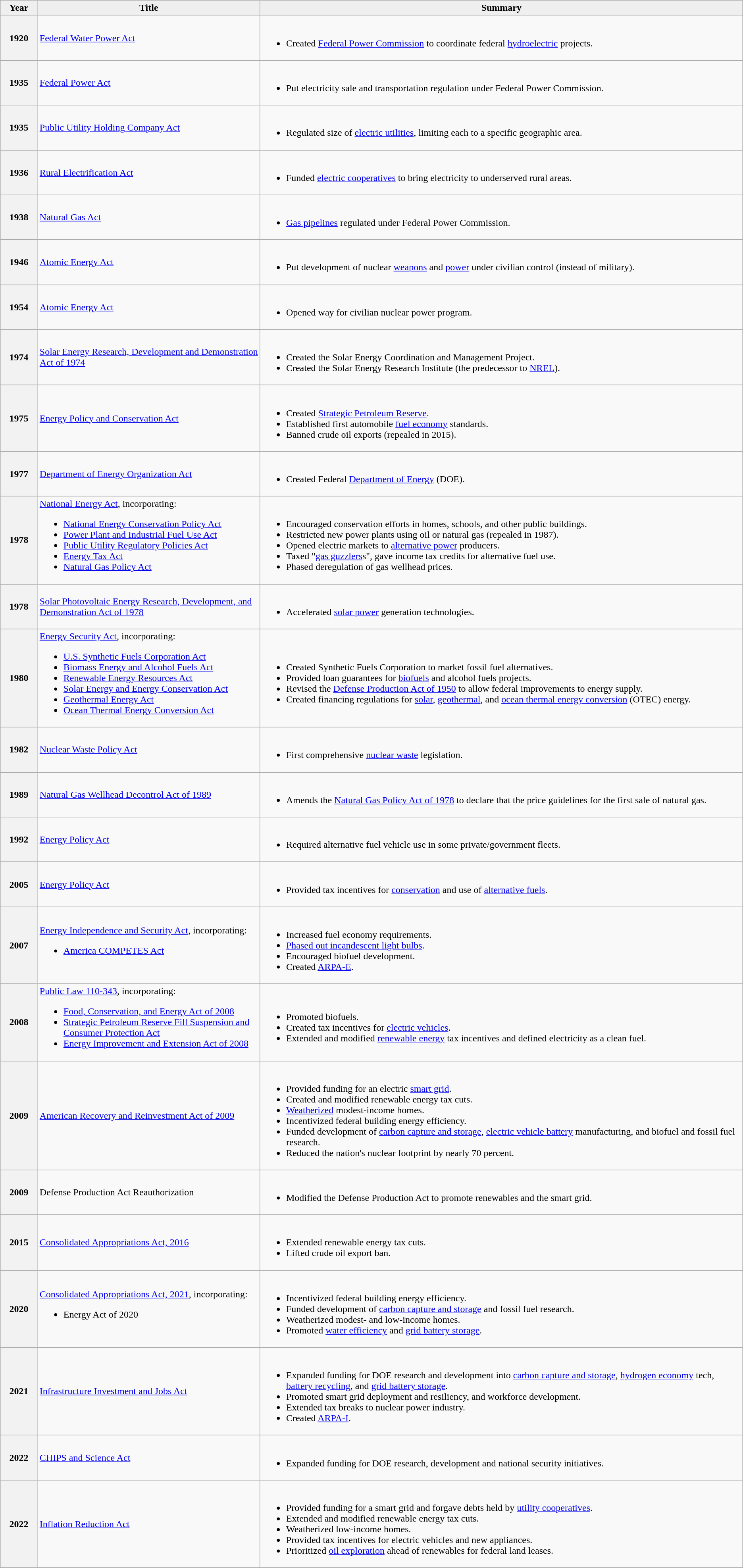<table class="wikitable">
<tr>
<th style="background:#efefef; width:5%">Year</th>
<th style="background:#efefef; width:30%">Title</th>
<th style="background:#efefef">Summary</th>
</tr>
<tr>
<th>1920</th>
<td><a href='#'>Federal Water Power Act</a></td>
<td><br><ul><li>Created <a href='#'>Federal Power Commission</a> to coordinate federal <a href='#'>hydroelectric</a> projects.</li></ul></td>
</tr>
<tr>
<th>1935</th>
<td><a href='#'>Federal Power Act</a></td>
<td><br><ul><li>Put electricity sale and transportation regulation under Federal Power Commission.</li></ul></td>
</tr>
<tr>
<th>1935</th>
<td><a href='#'>Public Utility Holding Company Act</a></td>
<td><br><ul><li>Regulated size of <a href='#'>electric utilities</a>, limiting each to a specific geographic area.</li></ul></td>
</tr>
<tr>
<th>1936</th>
<td><a href='#'>Rural Electrification Act</a></td>
<td><br><ul><li>Funded <a href='#'>electric cooperatives</a> to bring electricity to underserved rural areas.</li></ul></td>
</tr>
<tr>
<th>1938</th>
<td><a href='#'>Natural Gas Act</a></td>
<td><br><ul><li><a href='#'>Gas pipelines</a> regulated under Federal Power Commission.</li></ul></td>
</tr>
<tr>
<th>1946</th>
<td><a href='#'>Atomic Energy Act</a></td>
<td><br><ul><li>Put development of nuclear <a href='#'>weapons</a> and <a href='#'>power</a> under civilian control (instead of military).</li></ul></td>
</tr>
<tr>
<th>1954</th>
<td><a href='#'>Atomic Energy Act</a></td>
<td><br><ul><li>Opened way for civilian nuclear power program.</li></ul></td>
</tr>
<tr>
<th>1974</th>
<td><a href='#'>Solar Energy Research, Development and Demonstration Act of 1974</a></td>
<td><br><ul><li>Created the Solar Energy Coordination and Management Project.</li><li>Created the Solar Energy Research Institute (the predecessor to <a href='#'>NREL</a>).</li></ul></td>
</tr>
<tr>
<th>1975</th>
<td><a href='#'>Energy Policy and Conservation Act</a></td>
<td><br><ul><li>Created <a href='#'>Strategic Petroleum Reserve</a>.</li><li>Established first automobile <a href='#'>fuel economy</a> standards.</li><li>Banned crude oil exports (repealed in 2015).</li></ul></td>
</tr>
<tr>
<th>1977</th>
<td><a href='#'>Department of Energy Organization Act</a></td>
<td><br><ul><li>Created Federal <a href='#'>Department of Energy</a> (DOE).</li></ul></td>
</tr>
<tr>
<th>1978</th>
<td><a href='#'>National Energy Act</a>, incorporating:<br><ul><li><a href='#'>National Energy Conservation Policy Act</a></li><li><a href='#'>Power Plant and Industrial Fuel Use Act</a></li><li><a href='#'>Public Utility Regulatory Policies Act</a></li><li><a href='#'>Energy Tax Act</a></li><li><a href='#'>Natural Gas Policy Act</a></li></ul></td>
<td><br><ul><li>Encouraged conservation efforts in homes, schools, and other public buildings.</li><li>Restricted new power plants using oil or natural gas (repealed in 1987).</li><li>Opened electric markets to <a href='#'>alternative power</a> producers.</li><li>Taxed "<a href='#'>gas guzzlers</a>s", gave income tax credits for alternative fuel use.</li><li>Phased deregulation of gas wellhead prices.</li></ul></td>
</tr>
<tr>
<th>1978</th>
<td><a href='#'>Solar Photovoltaic Energy Research, Development, and Demonstration Act of 1978</a></td>
<td><br><ul><li>Accelerated <a href='#'>solar power</a> generation technologies.</li></ul></td>
</tr>
<tr>
<th>1980</th>
<td><a href='#'>Energy Security Act</a>, incorporating:<br><ul><li><a href='#'>U.S. Synthetic Fuels Corporation Act</a></li><li><a href='#'>Biomass Energy and Alcohol Fuels Act</a></li><li><a href='#'>Renewable Energy Resources Act</a></li><li><a href='#'>Solar Energy and Energy Conservation Act</a></li><li><a href='#'>Geothermal Energy Act</a></li><li><a href='#'>Ocean Thermal Energy Conversion Act</a></li></ul></td>
<td><br><ul><li>Created Synthetic Fuels Corporation to market fossil fuel alternatives.</li><li>Provided loan guarantees for <a href='#'>biofuels</a> and alcohol fuels projects.</li><li>Revised the <a href='#'>Defense Production Act of 1950</a> to allow federal improvements to energy supply.</li><li>Created financing regulations for <a href='#'>solar</a>, <a href='#'>geothermal</a>, and <a href='#'>ocean thermal energy conversion</a> (OTEC) energy.</li></ul></td>
</tr>
<tr>
<th>1982</th>
<td><a href='#'>Nuclear Waste Policy Act</a></td>
<td><br><ul><li>First comprehensive <a href='#'>nuclear waste</a> legislation.</li></ul></td>
</tr>
<tr>
<th>1989</th>
<td><a href='#'>Natural Gas Wellhead Decontrol Act of 1989</a></td>
<td><br><ul><li>Amends the <a href='#'>Natural Gas Policy Act of 1978</a> to declare that the price guidelines for the first sale of natural gas.</li></ul></td>
</tr>
<tr>
<th>1992</th>
<td><a href='#'>Energy Policy Act</a></td>
<td><br><ul><li>Required alternative fuel vehicle use in some private/government fleets.</li></ul></td>
</tr>
<tr>
<th>2005</th>
<td><a href='#'>Energy Policy Act</a></td>
<td><br><ul><li>Provided tax incentives for <a href='#'>conservation</a> and use of <a href='#'>alternative fuels</a>.</li></ul></td>
</tr>
<tr>
<th>2007</th>
<td><a href='#'>Energy Independence and Security Act</a>, incorporating:<br><ul><li><a href='#'>America COMPETES Act</a></li></ul></td>
<td><br><ul><li>Increased fuel economy requirements.</li><li><a href='#'>Phased out incandescent light bulbs</a>.</li><li>Encouraged biofuel development.</li><li>Created <a href='#'>ARPA-E</a>.</li></ul></td>
</tr>
<tr>
<th>2008</th>
<td><a href='#'>Public Law 110-343</a>, incorporating:<br><ul><li><a href='#'>Food, Conservation, and Energy Act of 2008</a></li><li><a href='#'>Strategic Petroleum Reserve Fill Suspension and Consumer Protection Act</a></li><li><a href='#'>Energy Improvement and Extension Act of 2008</a></li></ul></td>
<td><br><ul><li>Promoted biofuels.</li><li>Created tax incentives for <a href='#'>electric vehicles</a>.</li><li>Extended and modified <a href='#'>renewable energy</a> tax incentives and defined electricity as a clean fuel.</li></ul></td>
</tr>
<tr>
<th>2009</th>
<td><a href='#'>American Recovery and Reinvestment Act of 2009</a></td>
<td><br><ul><li>Provided funding for an electric <a href='#'>smart grid</a>.</li><li>Created and modified renewable energy tax cuts.</li><li><a href='#'>Weatherized</a> modest-income homes.</li><li>Incentivized federal building energy efficiency.</li><li>Funded development of <a href='#'>carbon capture and storage</a>, <a href='#'>electric vehicle battery</a> manufacturing, and biofuel and fossil fuel research.</li><li>Reduced the nation's nuclear footprint by nearly 70 percent.</li></ul></td>
</tr>
<tr>
<th>2009</th>
<td>Defense Production Act Reauthorization</td>
<td><br><ul><li>Modified the Defense Production Act to promote renewables and the smart grid.</li></ul></td>
</tr>
<tr>
<th>2015</th>
<td><a href='#'>Consolidated Appropriations Act, 2016</a></td>
<td><br><ul><li>Extended renewable energy tax cuts.</li><li>Lifted crude oil export ban.</li></ul></td>
</tr>
<tr>
<th>2020</th>
<td><a href='#'>Consolidated Appropriations Act, 2021</a>, incorporating:<br><ul><li>Energy Act of 2020</li></ul></td>
<td><br><ul><li>Incentivized federal building energy efficiency.</li><li>Funded development of <a href='#'>carbon capture and storage</a> and fossil fuel research.</li><li>Weatherized modest- and low-income homes.</li><li>Promoted <a href='#'>water efficiency</a> and <a href='#'>grid battery storage</a>.</li></ul></td>
</tr>
<tr>
<th>2021</th>
<td><a href='#'>Infrastructure Investment and Jobs Act</a></td>
<td><br><ul><li>Expanded funding for DOE research and development into <a href='#'>carbon capture and storage</a>, <a href='#'>hydrogen economy</a> tech, <a href='#'>battery recycling</a>, and <a href='#'>grid battery storage</a>.</li><li>Promoted smart grid deployment and resiliency, and workforce development.</li><li>Extended tax breaks to nuclear power industry.</li><li>Created <a href='#'>ARPA-I</a>.</li></ul></td>
</tr>
<tr>
<th>2022</th>
<td><a href='#'>CHIPS and Science Act</a></td>
<td><br><ul><li>Expanded funding for DOE research, development and national security initiatives.</li></ul></td>
</tr>
<tr>
<th>2022</th>
<td><a href='#'>Inflation Reduction Act</a></td>
<td><br><ul><li>Provided funding for a smart grid and forgave debts held by <a href='#'>utility cooperatives</a>.</li><li>Extended and modified renewable energy tax cuts.</li><li>Weatherized low-income homes.</li><li>Provided tax incentives for electric vehicles and new appliances.</li><li>Prioritized <a href='#'>oil exploration</a> ahead of renewables for federal land leases.</li></ul></td>
</tr>
<tr>
</tr>
</table>
